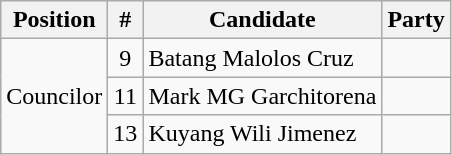<table class="wikitable">
<tr>
<th>Position</th>
<th>#</th>
<th>Candidate</th>
<th colspan="2">Party</th>
</tr>
<tr>
<td rowspan="3">Councilor</td>
<td style="text-align:center;">9</td>
<td>Batang Malolos Cruz</td>
<td></td>
</tr>
<tr>
<td style="text-align:center;">11</td>
<td>Mark MG Garchitorena</td>
<td></td>
</tr>
<tr>
<td style="text-align:center;">13</td>
<td>Kuyang Wili Jimenez</td>
<td></td>
</tr>
</table>
